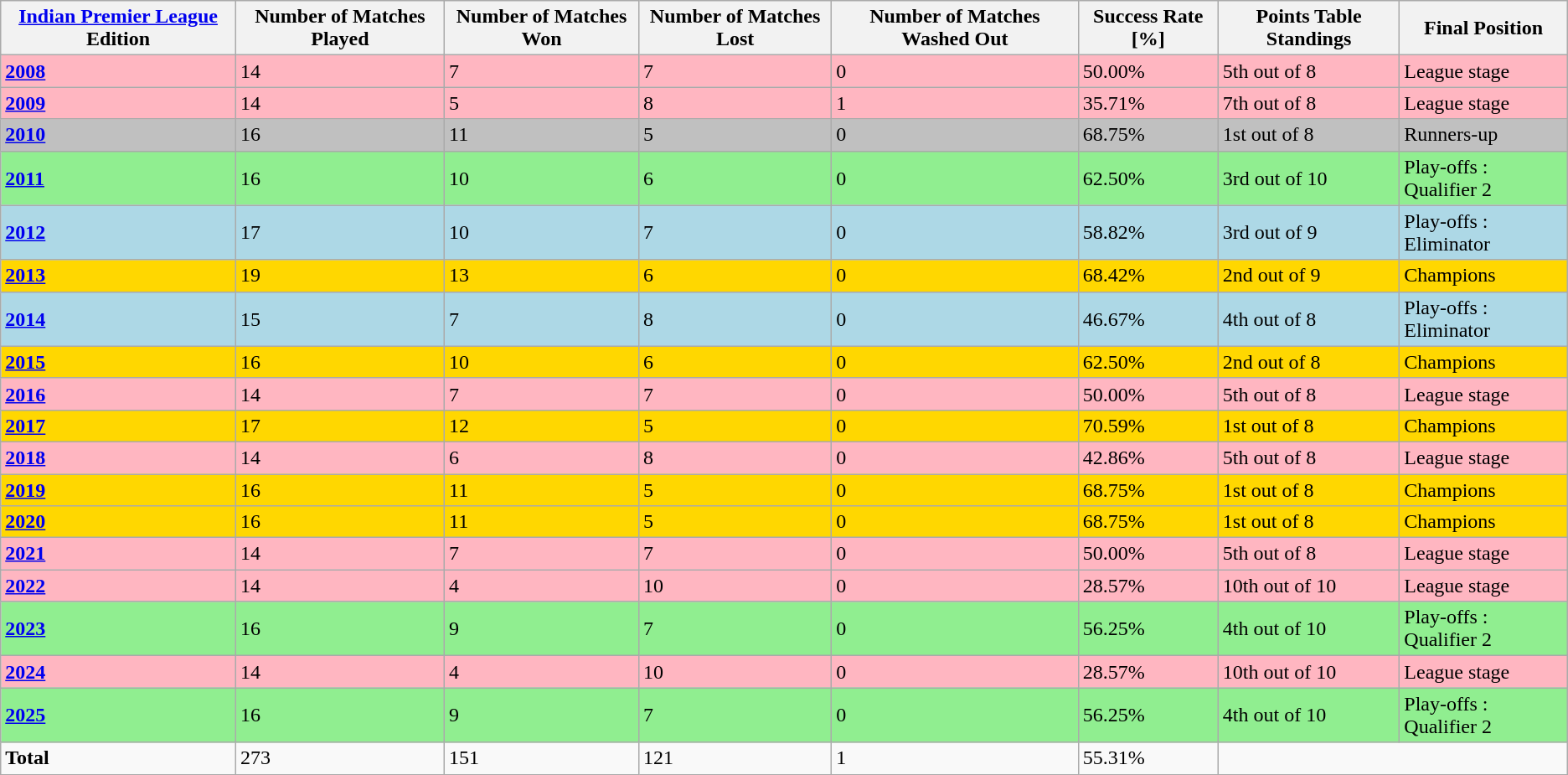<table class="wikitable sortable">
<tr>
<th><a href='#'>Indian Premier League</a> Edition</th>
<th>Number of Matches Played</th>
<th>Number of Matches Won</th>
<th>Number of Matches Lost</th>
<th>Number of Matches Washed Out</th>
<th>Success Rate [%]</th>
<th>Points Table Standings</th>
<th>Final Position</th>
</tr>
<tr style="background:lightpink;">
<td><a href='#'><strong>2008</strong></a></td>
<td>14</td>
<td>7</td>
<td>7</td>
<td>0</td>
<td>50.00%</td>
<td>5th out of 8</td>
<td>League stage</td>
</tr>
<tr style="background:lightpink;">
<td><a href='#'><strong>2009</strong></a></td>
<td>14</td>
<td>5</td>
<td>8</td>
<td>1</td>
<td>35.71%</td>
<td>7th out of 8</td>
<td>League stage</td>
</tr>
<tr style="background:silver;">
<td><a href='#'><strong>2010</strong></a></td>
<td>16</td>
<td>11</td>
<td>5</td>
<td>0</td>
<td>68.75%</td>
<td>1st out of 8</td>
<td>Runners-up</td>
</tr>
<tr style="background:lightgreen;">
<td><a href='#'><strong>2011</strong></a></td>
<td>16</td>
<td>10</td>
<td>6</td>
<td>0</td>
<td>62.50%</td>
<td>3rd out of 10</td>
<td>Play-offs : Qualifier 2</td>
</tr>
<tr style="background:lightblue;">
<td><a href='#'><strong>2012</strong></a></td>
<td>17</td>
<td>10</td>
<td>7</td>
<td>0</td>
<td>58.82%</td>
<td>3rd out of 9</td>
<td>Play-offs : Eliminator</td>
</tr>
<tr style="background:gold;">
<td><a href='#'><strong>2013</strong></a></td>
<td>19</td>
<td>13</td>
<td>6</td>
<td>0</td>
<td>68.42%</td>
<td>2nd out of 9</td>
<td>Champions</td>
</tr>
<tr style="background:lightblue;">
<td><a href='#'><strong>2014</strong></a></td>
<td>15</td>
<td>7</td>
<td>8</td>
<td>0</td>
<td>46.67%</td>
<td>4th out of 8</td>
<td>Play-offs : Eliminator</td>
</tr>
<tr style="background:gold;">
<td><a href='#'><strong>2015</strong></a></td>
<td>16</td>
<td>10</td>
<td>6</td>
<td>0</td>
<td>62.50%</td>
<td>2nd out of 8</td>
<td>Champions</td>
</tr>
<tr style="background:lightpink;">
<td><a href='#'><strong>2016</strong></a></td>
<td>14</td>
<td>7</td>
<td>7</td>
<td>0</td>
<td>50.00%</td>
<td>5th out of 8</td>
<td>League stage</td>
</tr>
<tr style="background:gold;">
<td><a href='#'><strong>2017</strong></a></td>
<td>17</td>
<td>12</td>
<td>5</td>
<td>0</td>
<td>70.59%</td>
<td>1st out of 8</td>
<td>Champions</td>
</tr>
<tr style="background:lightpink;">
<td><a href='#'><strong>2018</strong></a></td>
<td>14</td>
<td>6</td>
<td>8</td>
<td>0</td>
<td>42.86%</td>
<td>5th out of 8</td>
<td>League stage</td>
</tr>
<tr style="background:gold;">
<td><a href='#'><strong>2019</strong></a></td>
<td>16</td>
<td>11</td>
<td>5</td>
<td>0</td>
<td>68.75%</td>
<td>1st out of 8</td>
<td>Champions</td>
</tr>
<tr style="background:gold;">
<td><a href='#'><strong>2020</strong></a></td>
<td>16</td>
<td>11</td>
<td>5</td>
<td>0</td>
<td>68.75%</td>
<td>1st out of 8</td>
<td>Champions</td>
</tr>
<tr style="background:lightpink;">
<td><a href='#'><strong>2021</strong></a></td>
<td>14</td>
<td>7</td>
<td>7</td>
<td>0</td>
<td>50.00%</td>
<td>5th out of 8</td>
<td>League stage</td>
</tr>
<tr style="background:lightpink;">
<td><a href='#'><strong>2022</strong></a></td>
<td>14</td>
<td>4</td>
<td>10</td>
<td>0</td>
<td>28.57%</td>
<td>10th out of 10</td>
<td>League stage</td>
</tr>
<tr style="background:lightgreen;">
<td><a href='#'><strong>2023</strong></a></td>
<td>16</td>
<td>9</td>
<td>7</td>
<td>0</td>
<td>56.25%</td>
<td>4th out of 10</td>
<td>Play-offs : Qualifier 2</td>
</tr>
<tr style="background:lightpink;">
<td><a href='#'><strong>2024</strong></a></td>
<td>14</td>
<td>4</td>
<td>10</td>
<td>0</td>
<td>28.57%</td>
<td>10th out of 10</td>
<td>League stage</td>
</tr>
<tr style="background:lightgreen;">
<td><a href='#'><strong>2025</strong></a></td>
<td>16</td>
<td>9</td>
<td>7</td>
<td>0</td>
<td>56.25%</td>
<td>4th out of 10</td>
<td>Play-offs : Qualifier 2</td>
</tr>
<tr class="sortbottom">
<td><strong>Total</strong></td>
<td>273</td>
<td>151</td>
<td>121</td>
<td>1</td>
<td>55.31%</td>
<td colspan="2"></td>
</tr>
</table>
